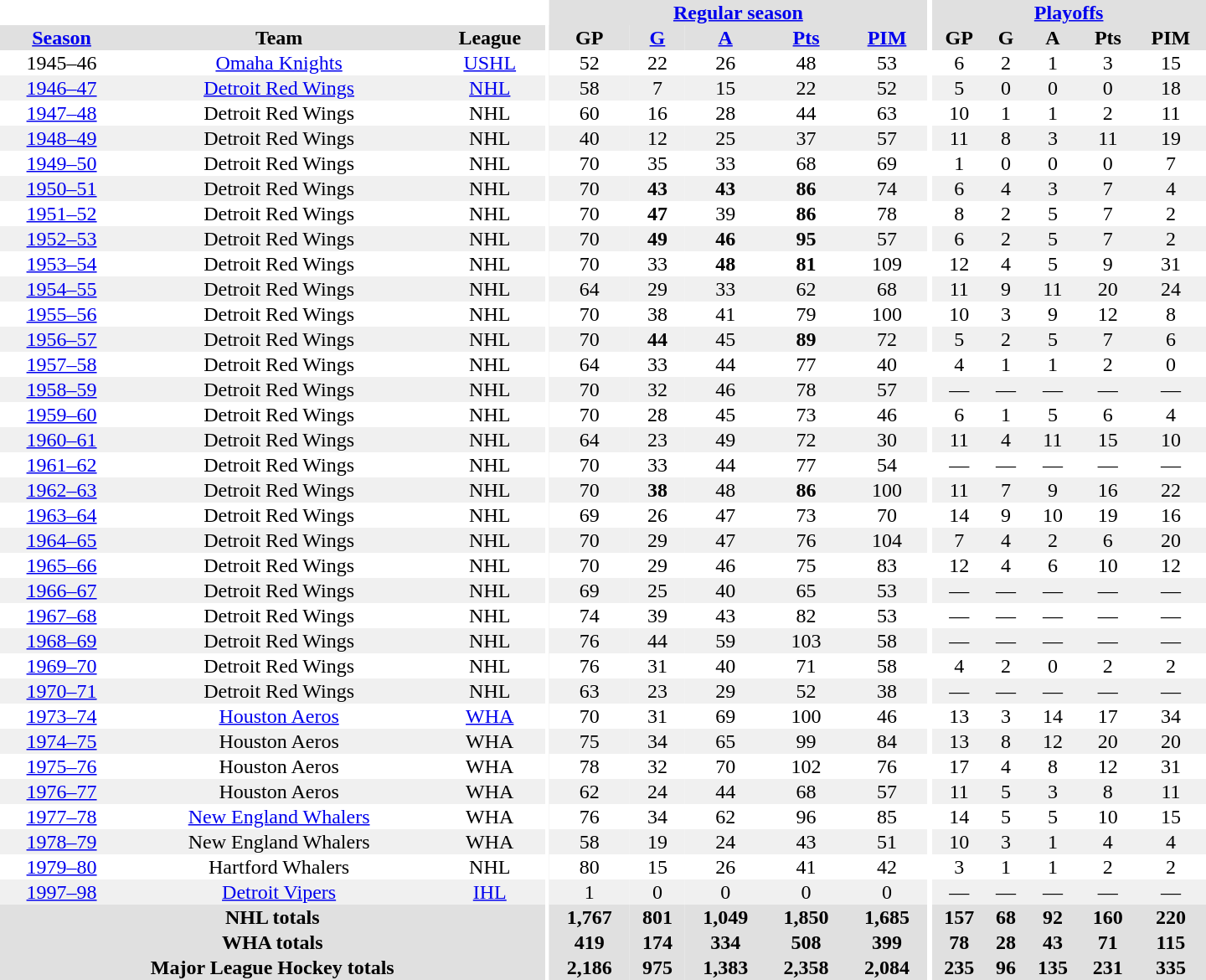<table border="0" cellpadding="1" cellspacing="0" style="text-align:center; width:60em">
<tr bgcolor="#e0e0e0">
<th colspan="3" bgcolor="#ffffff"></th>
<th rowspan="100" bgcolor="#ffffff"></th>
<th colspan="5"><a href='#'>Regular season</a></th>
<th rowspan="100" bgcolor="#ffffff"></th>
<th colspan="5"><a href='#'>Playoffs</a></th>
</tr>
<tr bgcolor="#e0e0e0">
<th><a href='#'>Season</a></th>
<th>Team</th>
<th>League</th>
<th>GP</th>
<th><a href='#'>G</a></th>
<th><a href='#'>A</a></th>
<th><a href='#'>Pts</a></th>
<th><a href='#'>PIM</a></th>
<th>GP</th>
<th>G</th>
<th>A</th>
<th>Pts</th>
<th>PIM</th>
</tr>
<tr>
<td>1945–46</td>
<td><a href='#'>Omaha Knights</a></td>
<td><a href='#'>USHL</a></td>
<td>52</td>
<td>22</td>
<td>26</td>
<td>48</td>
<td>53</td>
<td>6</td>
<td>2</td>
<td>1</td>
<td>3</td>
<td>15</td>
</tr>
<tr bgcolor="#f0f0f0">
<td><a href='#'>1946–47</a></td>
<td><a href='#'>Detroit Red Wings</a></td>
<td><a href='#'>NHL</a></td>
<td>58</td>
<td>7</td>
<td>15</td>
<td>22</td>
<td>52</td>
<td>5</td>
<td>0</td>
<td>0</td>
<td>0</td>
<td>18</td>
</tr>
<tr>
<td><a href='#'>1947–48</a></td>
<td>Detroit Red Wings</td>
<td>NHL</td>
<td>60</td>
<td>16</td>
<td>28</td>
<td>44</td>
<td>63</td>
<td>10</td>
<td>1</td>
<td>1</td>
<td>2</td>
<td>11</td>
</tr>
<tr bgcolor="#f0f0f0">
<td><a href='#'>1948–49</a></td>
<td>Detroit Red Wings</td>
<td>NHL</td>
<td>40</td>
<td>12</td>
<td>25</td>
<td>37</td>
<td>57</td>
<td>11</td>
<td>8</td>
<td>3</td>
<td>11</td>
<td>19</td>
</tr>
<tr>
<td><a href='#'>1949–50</a></td>
<td>Detroit Red Wings</td>
<td>NHL</td>
<td>70</td>
<td>35</td>
<td>33</td>
<td>68</td>
<td>69</td>
<td>1</td>
<td>0</td>
<td>0</td>
<td>0</td>
<td>7</td>
</tr>
<tr bgcolor="#f0f0f0">
<td><a href='#'>1950–51</a></td>
<td>Detroit Red Wings</td>
<td>NHL</td>
<td>70</td>
<td><strong>43</strong></td>
<td><strong>43</strong></td>
<td><strong>86</strong></td>
<td>74</td>
<td>6</td>
<td>4</td>
<td>3</td>
<td>7</td>
<td>4</td>
</tr>
<tr>
<td><a href='#'>1951–52</a></td>
<td>Detroit Red Wings</td>
<td>NHL</td>
<td>70</td>
<td><strong>47</strong></td>
<td>39</td>
<td><strong>86</strong></td>
<td>78</td>
<td>8</td>
<td>2</td>
<td>5</td>
<td>7</td>
<td>2</td>
</tr>
<tr bgcolor="#f0f0f0">
<td><a href='#'>1952–53</a></td>
<td>Detroit Red Wings</td>
<td>NHL</td>
<td>70</td>
<td><strong>49</strong></td>
<td><strong>46</strong></td>
<td><strong>95</strong></td>
<td>57</td>
<td>6</td>
<td>2</td>
<td>5</td>
<td>7</td>
<td>2</td>
</tr>
<tr>
<td><a href='#'>1953–54</a></td>
<td>Detroit Red Wings</td>
<td>NHL</td>
<td>70</td>
<td>33</td>
<td><strong>48</strong></td>
<td><strong>81</strong></td>
<td>109</td>
<td>12</td>
<td>4</td>
<td>5</td>
<td>9</td>
<td>31</td>
</tr>
<tr bgcolor="#f0f0f0">
<td><a href='#'>1954–55</a></td>
<td>Detroit Red Wings</td>
<td>NHL</td>
<td>64</td>
<td>29</td>
<td>33</td>
<td>62</td>
<td>68</td>
<td>11</td>
<td>9</td>
<td>11</td>
<td>20</td>
<td>24</td>
</tr>
<tr>
<td><a href='#'>1955–56</a></td>
<td>Detroit Red Wings</td>
<td>NHL</td>
<td>70</td>
<td>38</td>
<td>41</td>
<td>79</td>
<td>100</td>
<td>10</td>
<td>3</td>
<td>9</td>
<td>12</td>
<td>8</td>
</tr>
<tr bgcolor="#f0f0f0">
<td><a href='#'>1956–57</a></td>
<td>Detroit Red Wings</td>
<td>NHL</td>
<td>70</td>
<td><strong>44</strong></td>
<td>45</td>
<td><strong>89</strong></td>
<td>72</td>
<td>5</td>
<td>2</td>
<td>5</td>
<td>7</td>
<td>6</td>
</tr>
<tr>
<td><a href='#'>1957–58</a></td>
<td>Detroit Red Wings</td>
<td>NHL</td>
<td>64</td>
<td>33</td>
<td>44</td>
<td>77</td>
<td>40</td>
<td>4</td>
<td>1</td>
<td>1</td>
<td>2</td>
<td>0</td>
</tr>
<tr bgcolor="#f0f0f0">
<td><a href='#'>1958–59</a></td>
<td>Detroit Red Wings</td>
<td>NHL</td>
<td>70</td>
<td>32</td>
<td>46</td>
<td>78</td>
<td>57</td>
<td>—</td>
<td>—</td>
<td>—</td>
<td>—</td>
<td>—</td>
</tr>
<tr>
<td><a href='#'>1959–60</a></td>
<td>Detroit Red Wings</td>
<td>NHL</td>
<td>70</td>
<td>28</td>
<td>45</td>
<td>73</td>
<td>46</td>
<td>6</td>
<td>1</td>
<td>5</td>
<td>6</td>
<td>4</td>
</tr>
<tr bgcolor="#f0f0f0">
<td><a href='#'>1960–61</a></td>
<td>Detroit Red Wings</td>
<td>NHL</td>
<td>64</td>
<td>23</td>
<td>49</td>
<td>72</td>
<td>30</td>
<td>11</td>
<td>4</td>
<td>11</td>
<td>15</td>
<td>10</td>
</tr>
<tr>
<td><a href='#'>1961–62</a></td>
<td>Detroit Red Wings</td>
<td>NHL</td>
<td>70</td>
<td>33</td>
<td>44</td>
<td>77</td>
<td>54</td>
<td>—</td>
<td>—</td>
<td>—</td>
<td>—</td>
<td>—</td>
</tr>
<tr bgcolor="#f0f0f0">
<td><a href='#'>1962–63</a></td>
<td>Detroit Red Wings</td>
<td>NHL</td>
<td>70</td>
<td><strong>38</strong></td>
<td>48</td>
<td><strong>86</strong></td>
<td>100</td>
<td>11</td>
<td>7</td>
<td>9</td>
<td>16</td>
<td>22</td>
</tr>
<tr>
<td><a href='#'>1963–64</a></td>
<td>Detroit Red Wings</td>
<td>NHL</td>
<td>69</td>
<td>26</td>
<td>47</td>
<td>73</td>
<td>70</td>
<td>14</td>
<td>9</td>
<td>10</td>
<td>19</td>
<td>16</td>
</tr>
<tr bgcolor="#f0f0f0">
<td><a href='#'>1964–65</a></td>
<td>Detroit Red Wings</td>
<td>NHL</td>
<td>70</td>
<td>29</td>
<td>47</td>
<td>76</td>
<td>104</td>
<td>7</td>
<td>4</td>
<td>2</td>
<td>6</td>
<td>20</td>
</tr>
<tr>
<td><a href='#'>1965–66</a></td>
<td>Detroit Red Wings</td>
<td>NHL</td>
<td>70</td>
<td>29</td>
<td>46</td>
<td>75</td>
<td>83</td>
<td>12</td>
<td>4</td>
<td>6</td>
<td>10</td>
<td>12</td>
</tr>
<tr bgcolor="#f0f0f0">
<td><a href='#'>1966–67</a></td>
<td>Detroit Red Wings</td>
<td>NHL</td>
<td>69</td>
<td>25</td>
<td>40</td>
<td>65</td>
<td>53</td>
<td>—</td>
<td>—</td>
<td>—</td>
<td>—</td>
<td>—</td>
</tr>
<tr>
<td><a href='#'>1967–68</a></td>
<td>Detroit Red Wings</td>
<td>NHL</td>
<td>74</td>
<td>39</td>
<td>43</td>
<td>82</td>
<td>53</td>
<td>—</td>
<td>—</td>
<td>—</td>
<td>—</td>
<td>—</td>
</tr>
<tr bgcolor="#f0f0f0">
<td><a href='#'>1968–69</a></td>
<td>Detroit Red Wings</td>
<td>NHL</td>
<td>76</td>
<td>44</td>
<td>59</td>
<td>103</td>
<td>58</td>
<td>—</td>
<td>—</td>
<td>—</td>
<td>—</td>
<td>—</td>
</tr>
<tr>
<td><a href='#'>1969–70</a></td>
<td>Detroit Red Wings</td>
<td>NHL</td>
<td>76</td>
<td>31</td>
<td>40</td>
<td>71</td>
<td>58</td>
<td>4</td>
<td>2</td>
<td>0</td>
<td>2</td>
<td>2</td>
</tr>
<tr bgcolor="#f0f0f0">
<td><a href='#'>1970–71</a></td>
<td>Detroit Red Wings</td>
<td>NHL</td>
<td>63</td>
<td>23</td>
<td>29</td>
<td>52</td>
<td>38</td>
<td>—</td>
<td>—</td>
<td>—</td>
<td>—</td>
<td>—</td>
</tr>
<tr>
<td><a href='#'>1973–74</a></td>
<td><a href='#'>Houston Aeros</a></td>
<td><a href='#'>WHA</a></td>
<td>70</td>
<td>31</td>
<td>69</td>
<td>100</td>
<td>46</td>
<td>13</td>
<td>3</td>
<td>14</td>
<td>17</td>
<td>34</td>
</tr>
<tr bgcolor="#f0f0f0">
<td><a href='#'>1974–75</a></td>
<td>Houston Aeros</td>
<td>WHA</td>
<td>75</td>
<td>34</td>
<td>65</td>
<td>99</td>
<td>84</td>
<td>13</td>
<td>8</td>
<td>12</td>
<td>20</td>
<td>20</td>
</tr>
<tr>
<td><a href='#'>1975–76</a></td>
<td>Houston Aeros</td>
<td>WHA</td>
<td>78</td>
<td>32</td>
<td>70</td>
<td>102</td>
<td>76</td>
<td>17</td>
<td>4</td>
<td>8</td>
<td>12</td>
<td>31</td>
</tr>
<tr bgcolor="#f0f0f0">
<td><a href='#'>1976–77</a></td>
<td>Houston Aeros</td>
<td>WHA</td>
<td>62</td>
<td>24</td>
<td>44</td>
<td>68</td>
<td>57</td>
<td>11</td>
<td>5</td>
<td>3</td>
<td>8</td>
<td>11</td>
</tr>
<tr>
<td><a href='#'>1977–78</a></td>
<td><a href='#'>New England Whalers</a></td>
<td>WHA</td>
<td>76</td>
<td>34</td>
<td>62</td>
<td>96</td>
<td>85</td>
<td>14</td>
<td>5</td>
<td>5</td>
<td>10</td>
<td>15</td>
</tr>
<tr bgcolor="#f0f0f0">
<td><a href='#'>1978–79</a></td>
<td>New England Whalers</td>
<td>WHA</td>
<td>58</td>
<td>19</td>
<td>24</td>
<td>43</td>
<td>51</td>
<td>10</td>
<td>3</td>
<td>1</td>
<td>4</td>
<td>4</td>
</tr>
<tr>
<td><a href='#'>1979–80</a></td>
<td>Hartford Whalers</td>
<td>NHL</td>
<td>80</td>
<td>15</td>
<td>26</td>
<td>41</td>
<td>42</td>
<td>3</td>
<td>1</td>
<td>1</td>
<td>2</td>
<td>2</td>
</tr>
<tr bgcolor="#f0f0f0">
<td><a href='#'>1997–98</a></td>
<td><a href='#'>Detroit Vipers</a></td>
<td><a href='#'>IHL</a></td>
<td>1</td>
<td>0</td>
<td>0</td>
<td>0</td>
<td>0</td>
<td>—</td>
<td>—</td>
<td>—</td>
<td>—</td>
<td>—</td>
</tr>
<tr bgcolor="#e0e0e0">
<th colspan="3">NHL totals</th>
<th>1,767</th>
<th>801</th>
<th>1,049</th>
<th>1,850</th>
<th>1,685</th>
<th>157</th>
<th>68</th>
<th>92</th>
<th>160</th>
<th>220</th>
</tr>
<tr bgcolor="#e0e0e0">
<th colspan="3">WHA totals</th>
<th>419</th>
<th>174</th>
<th>334</th>
<th>508</th>
<th>399</th>
<th>78</th>
<th>28</th>
<th>43</th>
<th>71</th>
<th>115</th>
</tr>
<tr bgcolor="#e0e0e0">
<th colspan="3">Major League Hockey totals</th>
<th>2,186</th>
<th>975</th>
<th>1,383</th>
<th>2,358</th>
<th>2,084</th>
<th>235</th>
<th>96</th>
<th>135</th>
<th>231</th>
<th>335</th>
</tr>
</table>
